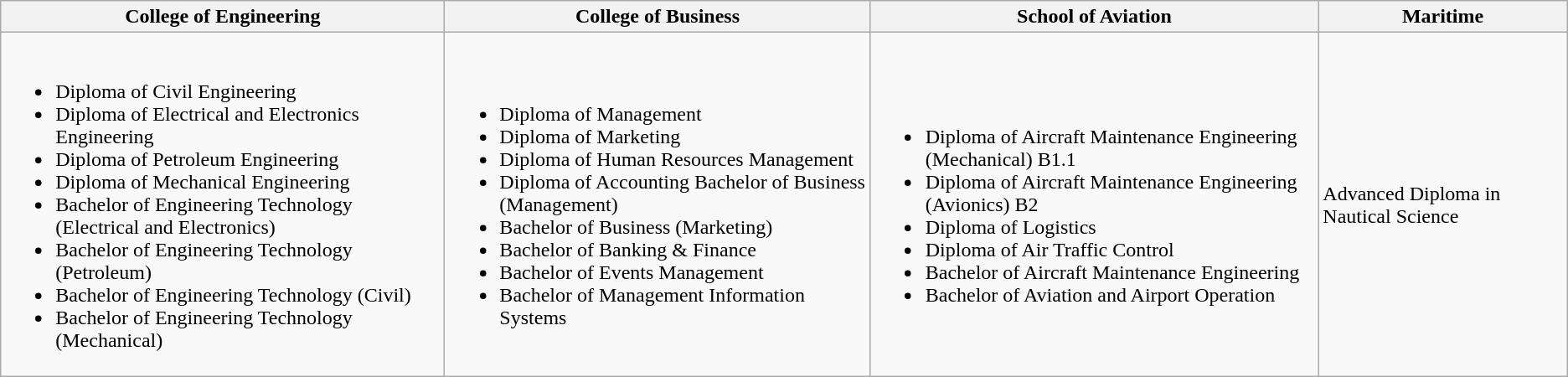<table class="wikitable">
<tr>
<th>College of Engineering</th>
<th>College of Business</th>
<th>School of Aviation</th>
<th>Maritime</th>
</tr>
<tr>
<td><br><ul><li>Diploma of Civil Engineering</li><li>Diploma of Electrical and Electronics Engineering</li><li>Diploma of Petroleum Engineering</li><li>Diploma of Mechanical Engineering</li><li>Bachelor of Engineering Technology (Electrical and Electronics)</li><li>Bachelor of Engineering Technology (Petroleum)</li><li>Bachelor of Engineering Technology (Civil)</li><li>Bachelor of Engineering Technology (Mechanical)</li></ul></td>
<td><br><ul><li>Diploma of Management</li><li>Diploma of Marketing</li><li>Diploma of Human Resources Management</li><li>Diploma of Accounting Bachelor of Business (Management)</li><li>Bachelor of Business (Marketing)</li><li>Bachelor of Banking & Finance</li><li>Bachelor of Events Management</li><li>Bachelor of Management Information Systems</li></ul></td>
<td><br><ul><li>Diploma of Aircraft Maintenance Engineering (Mechanical) B1.1</li><li>Diploma of Aircraft Maintenance Engineering (Avionics) B2</li><li>Diploma of Logistics</li><li>Diploma of Air Traffic Control</li><li>Bachelor of Aircraft Maintenance Engineering</li><li>Bachelor of Aviation and Airport Operation</li></ul></td>
<td>Advanced Diploma in Nautical Science</td>
</tr>
</table>
